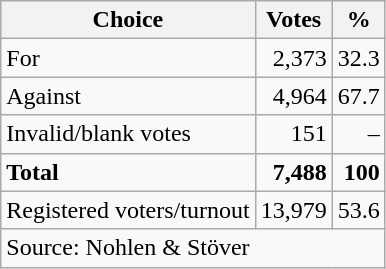<table class=wikitable style=text-align:right>
<tr>
<th>Choice</th>
<th>Votes</th>
<th>%</th>
</tr>
<tr>
<td align=left>For</td>
<td>2,373</td>
<td>32.3</td>
</tr>
<tr>
<td align=left>Against</td>
<td>4,964</td>
<td>67.7</td>
</tr>
<tr>
<td align=left>Invalid/blank votes</td>
<td>151</td>
<td>–</td>
</tr>
<tr>
<td align=left><strong>Total</strong></td>
<td><strong>7,488</strong></td>
<td><strong>100</strong></td>
</tr>
<tr>
<td align=left>Registered voters/turnout</td>
<td>13,979</td>
<td>53.6</td>
</tr>
<tr>
<td align=left colspan=3>Source: Nohlen & Stöver</td>
</tr>
</table>
